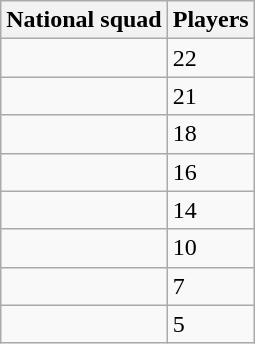<table class="wikitable sortable">
<tr>
<th>National squad</th>
<th>Players</th>
</tr>
<tr>
<td></td>
<td>22</td>
</tr>
<tr>
<td></td>
<td>21</td>
</tr>
<tr>
<td></td>
<td>18</td>
</tr>
<tr>
<td></td>
<td>16</td>
</tr>
<tr>
<td></td>
<td>14</td>
</tr>
<tr>
<td></td>
<td>10</td>
</tr>
<tr>
<td></td>
<td>7</td>
</tr>
<tr>
<td></td>
<td>5</td>
</tr>
</table>
